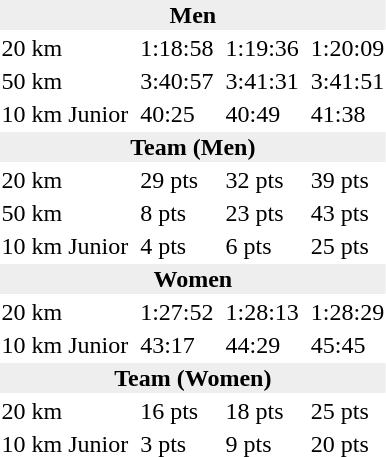<table>
<tr>
<td colspan=7 bgcolor=#eeeeee style=text-align:center;><strong>Men</strong></td>
</tr>
<tr>
<td>20 km </td>
<td></td>
<td>1:18:58</td>
<td></td>
<td>1:19:36</td>
<td></td>
<td>1:20:09</td>
</tr>
<tr>
<td>50 km </td>
<td></td>
<td>3:40:57</td>
<td></td>
<td>3:41:31</td>
<td></td>
<td>3:41:51</td>
</tr>
<tr>
<td>10 km Junior</td>
<td></td>
<td>40:25</td>
<td></td>
<td>40:49</td>
<td></td>
<td>41:38</td>
</tr>
<tr>
<td colspan=7 bgcolor=#eeeeee style=text-align:center;><strong>Team (Men)</strong></td>
</tr>
<tr>
<td>20 km</td>
<td></td>
<td>29 pts</td>
<td></td>
<td>32 pts</td>
<td></td>
<td>39 pts</td>
</tr>
<tr>
<td>50 km</td>
<td></td>
<td>8 pts</td>
<td></td>
<td>23 pts</td>
<td></td>
<td>43 pts</td>
</tr>
<tr>
<td>10 km Junior</td>
<td></td>
<td>4 pts</td>
<td></td>
<td>6 pts</td>
<td></td>
<td>25 pts</td>
</tr>
<tr>
<td colspan=7 bgcolor=#eeeeee style=text-align:center;><strong>Women</strong></td>
</tr>
<tr>
<td>20 km </td>
<td></td>
<td>1:27:52</td>
<td></td>
<td>1:28:13</td>
<td></td>
<td>1:28:29</td>
</tr>
<tr>
<td>10 km Junior</td>
<td></td>
<td>43:17</td>
<td></td>
<td>44:29</td>
<td></td>
<td>45:45</td>
</tr>
<tr>
<td colspan=7 bgcolor=#eeeeee style=text-align:center;><strong>Team (Women)</strong></td>
</tr>
<tr>
<td>20 km</td>
<td></td>
<td>16 pts</td>
<td></td>
<td>18 pts</td>
<td></td>
<td>25 pts</td>
</tr>
<tr>
<td>10 km Junior</td>
<td></td>
<td>3 pts</td>
<td></td>
<td>9 pts</td>
<td></td>
<td>20 pts</td>
</tr>
</table>
